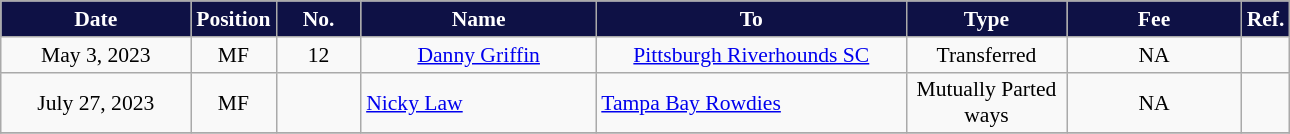<table class="wikitable" style="text-align:center; font-size:90%; ">
<tr>
<th style="background:#0E1145; color:#FFFFFF; width:120px;">Date</th>
<th style="background:#0E1145; color:#FFFFFF; width:50px;">Position</th>
<th style="background:#0E1145; color:#FFFFFF; width:50px;">No.</th>
<th style="background:#0E1145; color:#FFFFFF; width:150px;">Name</th>
<th style="background:#0E1145; color:#FFFFFF; width:200px;">To</th>
<th style="background:#0E1145; color:#FFFFFF; Width:100px;">Type</th>
<th style="background:#0E1145; color:#FFFFFF; width:110px;">Fee</th>
<th style="background:#0E1145; color:#FFFFFF; width:25px;">Ref.</th>
</tr>
<tr>
<td>May 3, 2023</td>
<td>MF</td>
<td>12</td>
<td><a href='#'>Danny Griffin</a></td>
<td><a href='#'>Pittsburgh Riverhounds SC</a></td>
<td>Transferred</td>
<td>NA</td>
<td></td>
</tr>
<tr>
<td>July 27, 2023</td>
<td>MF</td>
<td></td>
<td align="left"> <a href='#'>Nicky Law</a></td>
<td align="left"> <a href='#'>Tampa Bay Rowdies</a></td>
<td>Mutually Parted ways</td>
<td>NA</td>
<td></td>
</tr>
<tr>
</tr>
</table>
